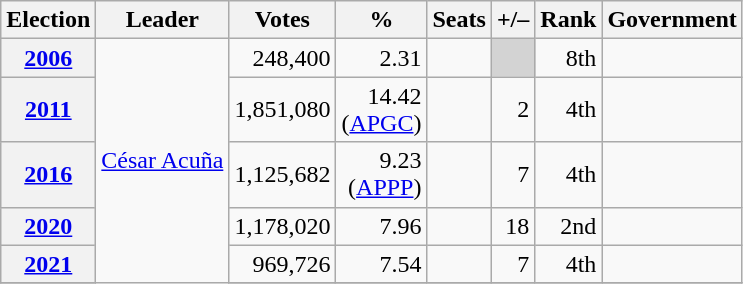<table class=wikitable style=text-align:right>
<tr>
<th>Election</th>
<th>Leader</th>
<th>Votes</th>
<th>%</th>
<th>Seats</th>
<th>+/–</th>
<th>Rank</th>
<th>Government</th>
</tr>
<tr>
<th><a href='#'>2006</a></th>
<td align=left rowspan="7"><a href='#'>César Acuña</a></td>
<td>248,400</td>
<td>2.31</td>
<td></td>
<td bgcolor=lightgrey></td>
<td>8th</td>
<td></td>
</tr>
<tr>
<th><a href='#'>2011</a></th>
<td>1,851,080</td>
<td>14.42<br>(<a href='#'>APGC</a>)</td>
<td></td>
<td> 2</td>
<td> 4th</td>
<td></td>
</tr>
<tr>
<th><a href='#'>2016</a></th>
<td>1,125,682</td>
<td>9.23<br>(<a href='#'>APPP</a>)</td>
<td></td>
<td> 7</td>
<td> 4th</td>
<td></td>
</tr>
<tr>
<th><a href='#'>2020</a></th>
<td>1,178,020</td>
<td>7.96</td>
<td></td>
<td> 18</td>
<td> 2nd</td>
<td></td>
</tr>
<tr>
<th><a href='#'>2021</a></th>
<td>969,726</td>
<td>7.54</td>
<td></td>
<td> 7</td>
<td> 4th</td>
<td></td>
</tr>
<tr>
</tr>
</table>
